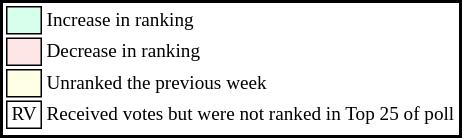<table style="border:2px solid black;font-size:80%;">
<tr>
<td style="background:#d8ffeb; width:20px; border:1px solid black;"> </td>
<td>Increase in ranking</td>
</tr>
<tr>
<td style="background:#ffe6e6; width:20px; border:1px solid black;"> </td>
<td>Decrease in ranking</td>
</tr>
<tr>
<td style="background:#ffffe6; width:20px; border:1px solid black;"> </td>
<td>Unranked the previous week</td>
</tr>
<tr>
<td align=center style="width:20px; border:1px solid black;">RV</td>
<td>Received votes but were not ranked in Top 25 of poll</td>
</tr>
<tr>
</tr>
</table>
